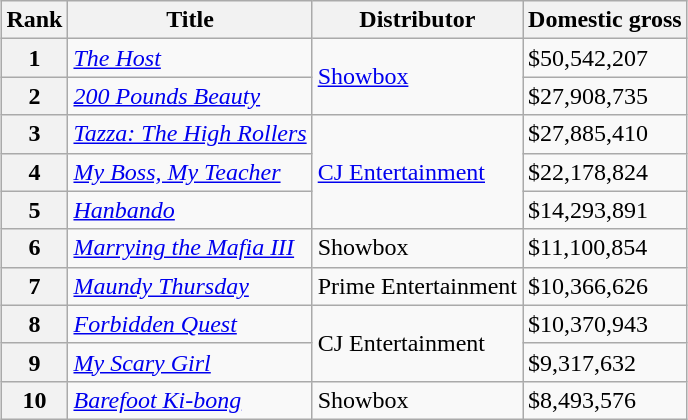<table class="wikitable" style="margin:auto; margin:auto;">
<tr>
<th>Rank</th>
<th>Title</th>
<th>Distributor</th>
<th>Domestic gross </th>
</tr>
<tr>
<th style="text-align:center;">1</th>
<td><em><a href='#'>The Host</a></em></td>
<td rowspan="2"><a href='#'>Showbox</a></td>
<td>$50,542,207</td>
</tr>
<tr>
<th style="text-align:center;">2</th>
<td><em><a href='#'>200 Pounds Beauty</a></em></td>
<td>$27,908,735</td>
</tr>
<tr>
<th style="text-align:center;">3</th>
<td><em><a href='#'>Tazza: The High Rollers</a></em></td>
<td rowspan="3"><a href='#'>CJ Entertainment</a></td>
<td>$27,885,410</td>
</tr>
<tr>
<th style="text-align:center;">4</th>
<td><em><a href='#'>My Boss, My Teacher</a></em></td>
<td>$22,178,824</td>
</tr>
<tr>
<th style="text-align:center;">5</th>
<td><em><a href='#'>Hanbando</a></em></td>
<td>$14,293,891</td>
</tr>
<tr>
<th style="text-align:center;">6</th>
<td><em><a href='#'>Marrying the Mafia III</a></em></td>
<td>Showbox</td>
<td>$11,100,854</td>
</tr>
<tr>
<th style="text-align:center;">7</th>
<td><em><a href='#'>Maundy Thursday</a></em></td>
<td>Prime Entertainment</td>
<td>$10,366,626</td>
</tr>
<tr>
<th style="text-align:center;">8</th>
<td><em><a href='#'>Forbidden Quest</a></em></td>
<td rowspan="2">CJ Entertainment</td>
<td>$10,370,943</td>
</tr>
<tr>
<th style="text-align:center;">9</th>
<td><em><a href='#'>My Scary Girl</a></em></td>
<td>$9,317,632</td>
</tr>
<tr>
<th style="text-align:center;">10</th>
<td><em><a href='#'>Barefoot Ki-bong</a></em></td>
<td>Showbox</td>
<td>$8,493,576</td>
</tr>
</table>
